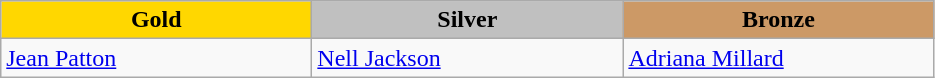<table class="wikitable" style="text-align:left">
<tr align="center">
<td width=200 bgcolor=gold><strong>Gold</strong></td>
<td width=200 bgcolor=silver><strong>Silver</strong></td>
<td width=200 bgcolor=CC9966><strong>Bronze</strong></td>
</tr>
<tr>
<td><a href='#'>Jean Patton</a><br><em></em></td>
<td><a href='#'>Nell Jackson</a><br><em></em></td>
<td><a href='#'>Adriana Millard</a><br><em></em></td>
</tr>
</table>
